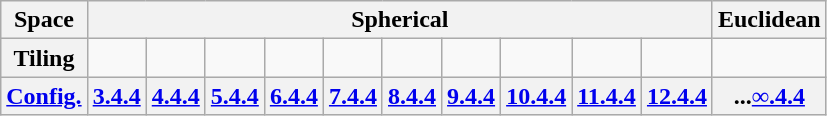<table class="wikitable">
<tr>
<th>Space</th>
<th colspan=10>Spherical</th>
<th>Euclidean</th>
</tr>
<tr>
<th>Tiling</th>
<td></td>
<td></td>
<td></td>
<td></td>
<td></td>
<td></td>
<td></td>
<td></td>
<td></td>
<td></td>
<td></td>
</tr>
<tr>
<th><a href='#'>Config.</a></th>
<th><a href='#'>3.4.4</a></th>
<th><a href='#'>4.4.4</a></th>
<th><a href='#'>5.4.4</a></th>
<th><a href='#'>6.4.4</a></th>
<th><a href='#'>7.4.4</a></th>
<th><a href='#'>8.4.4</a></th>
<th><a href='#'>9.4.4</a></th>
<th><a href='#'>10.4.4</a></th>
<th><a href='#'>11.4.4</a></th>
<th><a href='#'>12.4.4</a></th>
<th>...<a href='#'>∞.4.4</a></th>
</tr>
</table>
